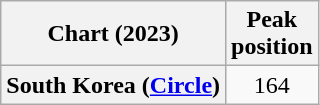<table class="wikitable sortable plainrowheaders" style="text-align:center">
<tr>
<th scope="col">Chart (2023)</th>
<th scope="col">Peak<br>position</th>
</tr>
<tr>
<th scope="row">South Korea (<a href='#'>Circle</a>)</th>
<td>164</td>
</tr>
</table>
